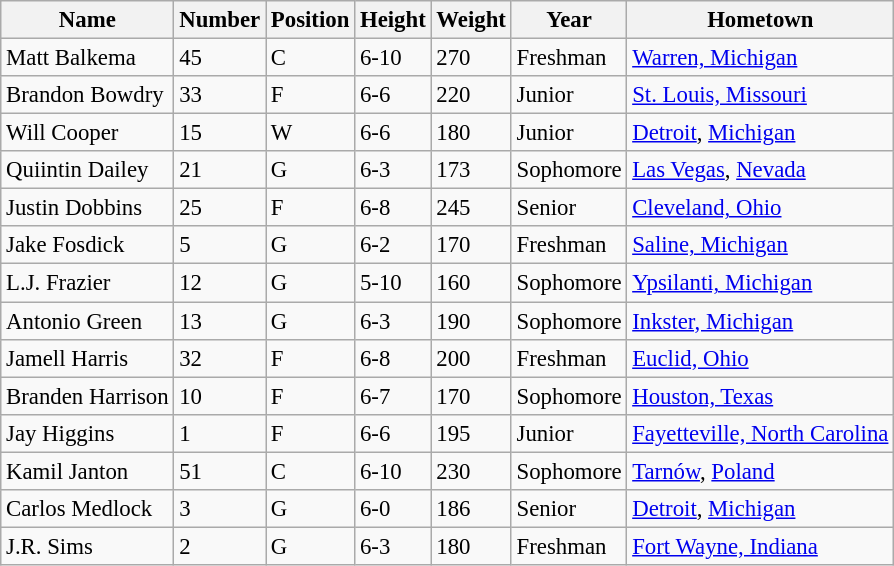<table class="wikitable" style="font-size: 95%;">
<tr>
<th>Name</th>
<th>Number</th>
<th>Position</th>
<th>Height</th>
<th>Weight</th>
<th>Year</th>
<th>Hometown</th>
</tr>
<tr>
<td>Matt Balkema</td>
<td>45</td>
<td>C</td>
<td>6-10</td>
<td>270</td>
<td>Freshman</td>
<td><a href='#'>Warren, Michigan</a></td>
</tr>
<tr>
<td>Brandon Bowdry</td>
<td>33</td>
<td>F</td>
<td>6-6</td>
<td>220</td>
<td>Junior</td>
<td><a href='#'>St. Louis, Missouri</a></td>
</tr>
<tr>
<td>Will Cooper</td>
<td>15</td>
<td>W</td>
<td>6-6</td>
<td>180</td>
<td>Junior</td>
<td><a href='#'>Detroit</a>, <a href='#'>Michigan</a></td>
</tr>
<tr>
<td>Quiintin Dailey</td>
<td>21</td>
<td>G</td>
<td>6-3</td>
<td>173</td>
<td>Sophomore</td>
<td><a href='#'>Las Vegas</a>, <a href='#'>Nevada</a></td>
</tr>
<tr>
<td>Justin Dobbins</td>
<td>25</td>
<td>F</td>
<td>6-8</td>
<td>245</td>
<td>Senior</td>
<td><a href='#'>Cleveland, Ohio</a></td>
</tr>
<tr>
<td>Jake Fosdick</td>
<td>5</td>
<td>G</td>
<td>6-2</td>
<td>170</td>
<td>Freshman</td>
<td><a href='#'>Saline, Michigan</a></td>
</tr>
<tr>
<td>L.J. Frazier</td>
<td>12</td>
<td>G</td>
<td>5-10</td>
<td>160</td>
<td>Sophomore</td>
<td><a href='#'>Ypsilanti, Michigan</a></td>
</tr>
<tr>
<td>Antonio Green</td>
<td>13</td>
<td>G</td>
<td>6-3</td>
<td>190</td>
<td>Sophomore</td>
<td><a href='#'>Inkster, Michigan</a></td>
</tr>
<tr>
<td>Jamell Harris</td>
<td>32</td>
<td>F</td>
<td>6-8</td>
<td>200</td>
<td>Freshman</td>
<td><a href='#'>Euclid, Ohio</a></td>
</tr>
<tr>
<td>Branden Harrison</td>
<td>10</td>
<td>F</td>
<td>6-7</td>
<td>170</td>
<td>Sophomore</td>
<td><a href='#'>Houston, Texas</a></td>
</tr>
<tr>
<td>Jay Higgins</td>
<td>1</td>
<td>F</td>
<td>6-6</td>
<td>195</td>
<td>Junior</td>
<td><a href='#'>Fayetteville, North Carolina</a></td>
</tr>
<tr>
<td>Kamil Janton</td>
<td>51</td>
<td>C</td>
<td>6-10</td>
<td>230</td>
<td>Sophomore</td>
<td><a href='#'>Tarnów</a>, <a href='#'>Poland</a></td>
</tr>
<tr>
<td>Carlos Medlock</td>
<td>3</td>
<td>G</td>
<td>6-0</td>
<td>186</td>
<td>Senior</td>
<td><a href='#'>Detroit</a>, <a href='#'>Michigan</a></td>
</tr>
<tr>
<td>J.R. Sims</td>
<td>2</td>
<td>G</td>
<td>6-3</td>
<td>180</td>
<td>Freshman</td>
<td><a href='#'>Fort Wayne, Indiana</a></td>
</tr>
</table>
